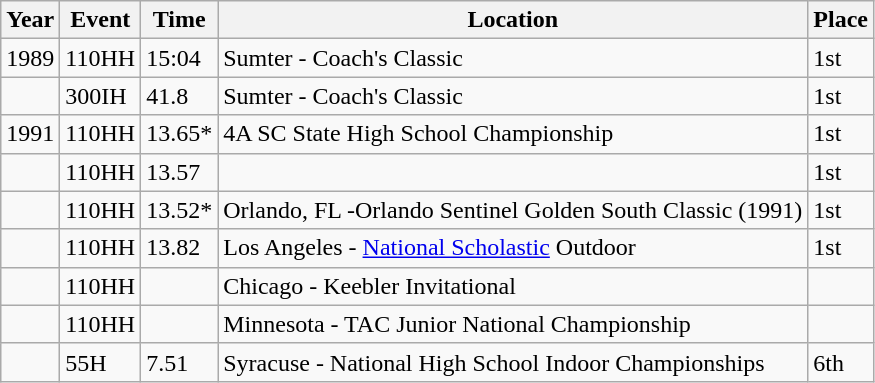<table class="wikitable">
<tr>
<th>Year</th>
<th>Event</th>
<th>Time</th>
<th>Location</th>
<th>Place</th>
</tr>
<tr>
<td>1989</td>
<td>110HH</td>
<td>15:04</td>
<td>Sumter - Coach's Classic</td>
<td>1st</td>
</tr>
<tr>
<td></td>
<td>300IH</td>
<td>41.8</td>
<td>Sumter - Coach's Classic</td>
<td>1st</td>
</tr>
<tr>
<td>1991</td>
<td>110HH</td>
<td>13.65*</td>
<td>4A SC State High School Championship</td>
<td>1st</td>
</tr>
<tr>
<td></td>
<td>110HH</td>
<td>13.57</td>
<td></td>
<td>1st</td>
</tr>
<tr>
<td></td>
<td>110HH</td>
<td>13.52*</td>
<td>Orlando, FL -Orlando Sentinel Golden South Classic (1991)</td>
<td>1st</td>
</tr>
<tr>
<td></td>
<td>110HH</td>
<td>13.82</td>
<td>Los Angeles - <a href='#'>National Scholastic</a> Outdoor</td>
<td>1st</td>
</tr>
<tr>
<td></td>
<td>110HH</td>
<td></td>
<td>Chicago - Keebler Invitational</td>
<td></td>
</tr>
<tr>
<td></td>
<td>110HH</td>
<td></td>
<td>Minnesota - TAC Junior National Championship</td>
<td></td>
</tr>
<tr>
<td></td>
<td>55H</td>
<td>7.51</td>
<td>Syracuse - National High School Indoor Championships</td>
<td>6th</td>
</tr>
</table>
